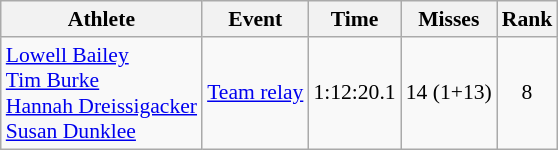<table class=wikitable style=font-size:90%;text-align:center>
<tr>
<th>Athlete</th>
<th>Event</th>
<th>Time</th>
<th>Misses</th>
<th>Rank</th>
</tr>
<tr>
<td align=left><a href='#'>Lowell Bailey</a><br><a href='#'>Tim Burke</a><br><a href='#'>Hannah Dreissigacker</a><br><a href='#'>Susan Dunklee</a></td>
<td align=left><a href='#'>Team relay</a></td>
<td>1:12:20.1</td>
<td>14 (1+13)</td>
<td>8</td>
</tr>
</table>
